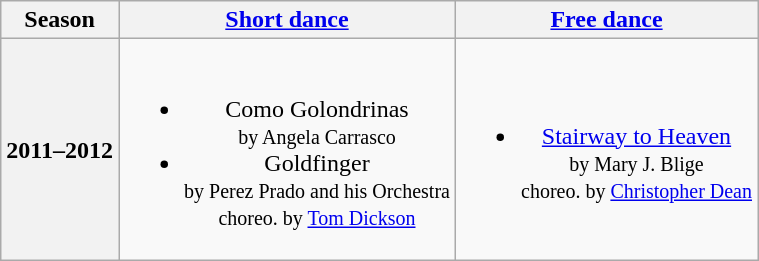<table class="wikitable" style="text-align:center">
<tr>
<th>Season</th>
<th><a href='#'>Short dance</a></th>
<th><a href='#'>Free dance</a></th>
</tr>
<tr>
<th>2011–2012 <br> </th>
<td><br><ul><li>Como Golondrinas <br><small> by Angela Carrasco </small></li><li>Goldfinger <br><small> by Perez Prado and his Orchestra <br> choreo. by <a href='#'>Tom Dickson</a> </small></li></ul></td>
<td><br><ul><li><a href='#'>Stairway to Heaven</a> <br><small> by Mary J. Blige <br> choreo. by <a href='#'>Christopher Dean</a> </small></li></ul></td>
</tr>
</table>
